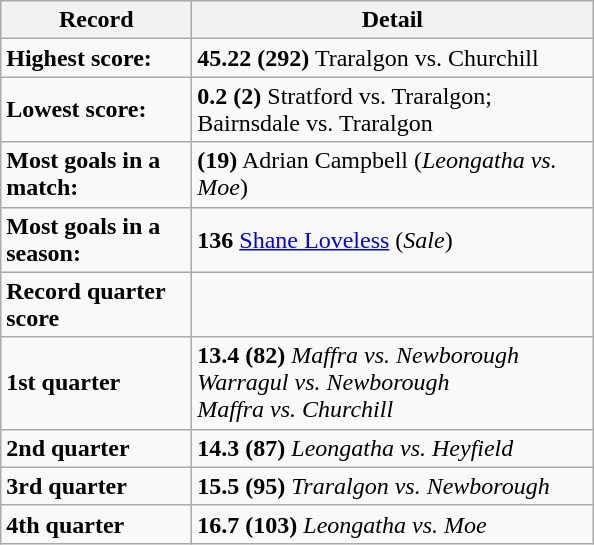<table class="wikitable">
<tr>
<th style="width:120px;">Record</th>
<th style="width:260px;">Detail</th>
</tr>
<tr>
<td><span><strong>Highest score:</strong></span></td>
<td><strong>45.22 (292)</strong> Traralgon vs. Churchill</td>
</tr>
<tr>
<td><span><strong>Lowest score:</strong></span></td>
<td><strong>0.2 (2)</strong> Stratford vs. Traralgon; Bairnsdale vs. Traralgon</td>
</tr>
<tr>
<td><span><strong>Most goals in a match:</strong></span></td>
<td><strong>(19)</strong> Adrian Campbell (<em>Leongatha vs. Moe</em>)</td>
</tr>
<tr>
<td><span><strong>Most goals in a season:</strong></span></td>
<td><strong>136</strong> <a href='#'>Shane Loveless</a> (<em>Sale</em>)</td>
</tr>
<tr>
<td><span><strong>Record quarter score</strong></span></td>
<td></td>
</tr>
<tr>
<td><span><strong>1st quarter</strong></span></td>
<td><strong>13.4 (82)</strong> <em>Maffra vs. Newborough</em><br> <em>Warragul vs. Newborough</em> <br> <em>Maffra vs. Churchill</em></td>
</tr>
<tr>
<td><span><strong>2nd quarter</strong></span></td>
<td><strong>14.3 (87)</strong> <em>Leongatha vs. Heyfield</em></td>
</tr>
<tr>
<td><span><strong>3rd quarter</strong></span></td>
<td><strong>15.5 (95)</strong> <em>Traralgon vs. Newborough</em></td>
</tr>
<tr>
<td><span><strong>4th quarter</strong></span></td>
<td><strong>16.7 (103)</strong> <em>Leongatha vs. Moe</em></td>
</tr>
</table>
